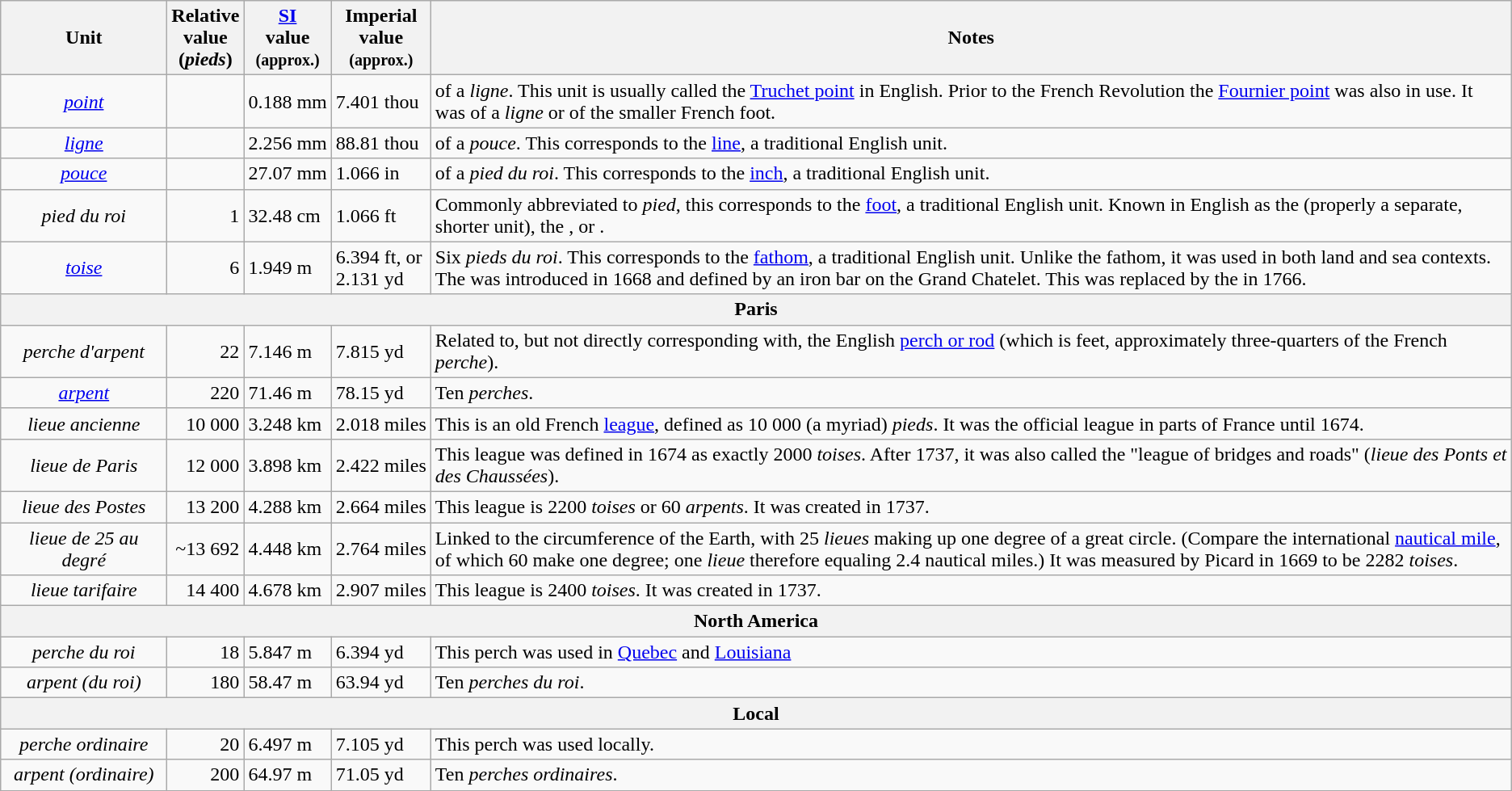<table class="wikitable">
<tr>
<th width=130px>Unit</th>
<th>Relative<br>value<br>(<em>pieds</em>)</th>
<th><a href='#'>SI</a><br>value<br><small>(approx.)</small></th>
<th>Imperial<br>value<br><small>(approx.)</small></th>
<th>Notes</th>
</tr>
<tr>
<td align=center><em><a href='#'>point</a></em></td>
<td align=right></td>
<td align=left>0.188 mm</td>
<td align=left>7.401 thou</td>
<td> of a <em>ligne</em>. This unit is usually called the <a href='#'>Truchet point</a> in English. Prior to the French Revolution the <a href='#'>Fournier point</a> was also in use.  It was  of a <em>ligne</em> or  of the smaller French foot.</td>
</tr>
<tr>
<td align=center><em><a href='#'>ligne</a></em></td>
<td align=right></td>
<td align=left>2.256 mm</td>
<td align=left>88.81 thou</td>
<td> of a <em>pouce</em>. This corresponds to the <a href='#'>line</a>, a traditional English unit.</td>
</tr>
<tr>
<td align=center><em><a href='#'>pouce</a></em></td>
<td align=right></td>
<td align=left>27.07 mm</td>
<td align=left>1.066 in</td>
<td> of a <em>pied du roi</em>. This corresponds to the <a href='#'>inch</a>, a traditional English unit.</td>
</tr>
<tr>
<td align=center><em>pied du roi</em></td>
<td align=right>1</td>
<td align=left>32.48 cm</td>
<td align=left>1.066 ft</td>
<td>Commonly abbreviated to <em>pied</em>, this corresponds to the <a href='#'>foot</a>, a traditional English unit. Known in English as the  (properly a separate, shorter unit), the , or .</td>
</tr>
<tr>
<td align=center><em><a href='#'>toise</a></em></td>
<td align=right>6</td>
<td align=left>1.949 m</td>
<td align=left>6.394 ft, or<br>2.131 yd</td>
<td>Six <em>pieds du roi</em>. This corresponds to the <a href='#'>fathom</a>, a traditional English unit. Unlike the fathom, it was used in both land and sea contexts.<br>The  was introduced in 1668 and defined by an iron bar on the Grand Chatelet. This was replaced by the  in 1766.</td>
</tr>
<tr style="background: #f2f2f2">
<td align=center colspan="6"><strong>Paris</strong></td>
</tr>
<tr>
<td align=center><em>perche d'arpent</em></td>
<td align=right>22</td>
<td align=left>7.146 m</td>
<td align=left>7.815 yd</td>
<td>Related to, but not directly corresponding with, the English <a href='#'>perch or rod</a> (which is  feet, approximately three-quarters of the French <em>perche</em>).</td>
</tr>
<tr>
<td align=center><em><a href='#'>arpent</a></em></td>
<td align=right>220</td>
<td align=left>71.46 m</td>
<td align=left>78.15 yd</td>
<td>Ten <em>perches</em>.</td>
</tr>
<tr>
<td align=center><em>lieue ancienne</em></td>
<td align=right>10 000</td>
<td align=left>3.248 km</td>
<td align=left>2.018 miles</td>
<td>This is an old French <a href='#'>league</a>, defined as 10 000 (a myriad) <em>pieds</em>. It was the official league in parts of France until 1674.</td>
</tr>
<tr>
<td align=center><em>lieue de Paris</em></td>
<td align=right>12 000</td>
<td align=left>3.898 km</td>
<td align=left>2.422 miles</td>
<td>This league was defined in 1674 as exactly 2000 <em>toises</em>. After 1737, it was also called the "league of bridges and roads" (<em>lieue des Ponts et des Chaussées</em>).</td>
</tr>
<tr>
<td align=center><em>lieue des Postes</em></td>
<td align=right>13 200</td>
<td align=left>4.288 km</td>
<td align=left>2.664 miles</td>
<td>This league is 2200 <em>toises</em> or 60 <em>arpents</em>. It was created in 1737.</td>
</tr>
<tr>
<td align=center><em>lieue de 25 au degré</em></td>
<td align=right>~13 692</td>
<td align=left>4.448 km</td>
<td align=left>2.764 miles</td>
<td>Linked to the circumference of the Earth, with 25 <em>lieues</em> making up one degree of a great circle. (Compare the international <a href='#'>nautical mile</a>, of which 60 make one degree; one <em>lieue</em> therefore equaling 2.4 nautical miles.) It was measured by Picard in 1669 to be 2282 <em>toises</em>.</td>
</tr>
<tr>
<td align=center><em>lieue tarifaire</em></td>
<td align=right>14 400</td>
<td align=left>4.678 km</td>
<td align=left>2.907 miles</td>
<td>This league is 2400 <em>toises</em>. It was created in 1737.</td>
</tr>
<tr style="background: #f2f2f2">
<td align=center colspan="6"><strong>North America</strong></td>
</tr>
<tr>
<td align=center><em>perche du roi</em></td>
<td align=right>18</td>
<td align=left>5.847 m</td>
<td align=left>6.394 yd</td>
<td>This perch was used in <a href='#'>Quebec</a> and <a href='#'>Louisiana</a></td>
</tr>
<tr>
<td align=center><em>arpent (du roi)</em></td>
<td align=right>180</td>
<td align=left>58.47 m</td>
<td align=left>63.94 yd</td>
<td>Ten <em>perches du roi</em>.</td>
</tr>
<tr style="background: #f2f2f2">
<td align=center colspan="6"><strong>Local</strong></td>
</tr>
<tr>
<td align=center><em>perche ordinaire</em></td>
<td align=right>20</td>
<td align=left>6.497 m</td>
<td align=left>7.105 yd</td>
<td>This perch was used locally.</td>
</tr>
<tr>
<td align=center><em>arpent (ordinaire)</em></td>
<td align=right>200</td>
<td align=left>64.97 m</td>
<td align=left>71.05 yd</td>
<td>Ten <em>perches ordinaires</em>.</td>
</tr>
</table>
